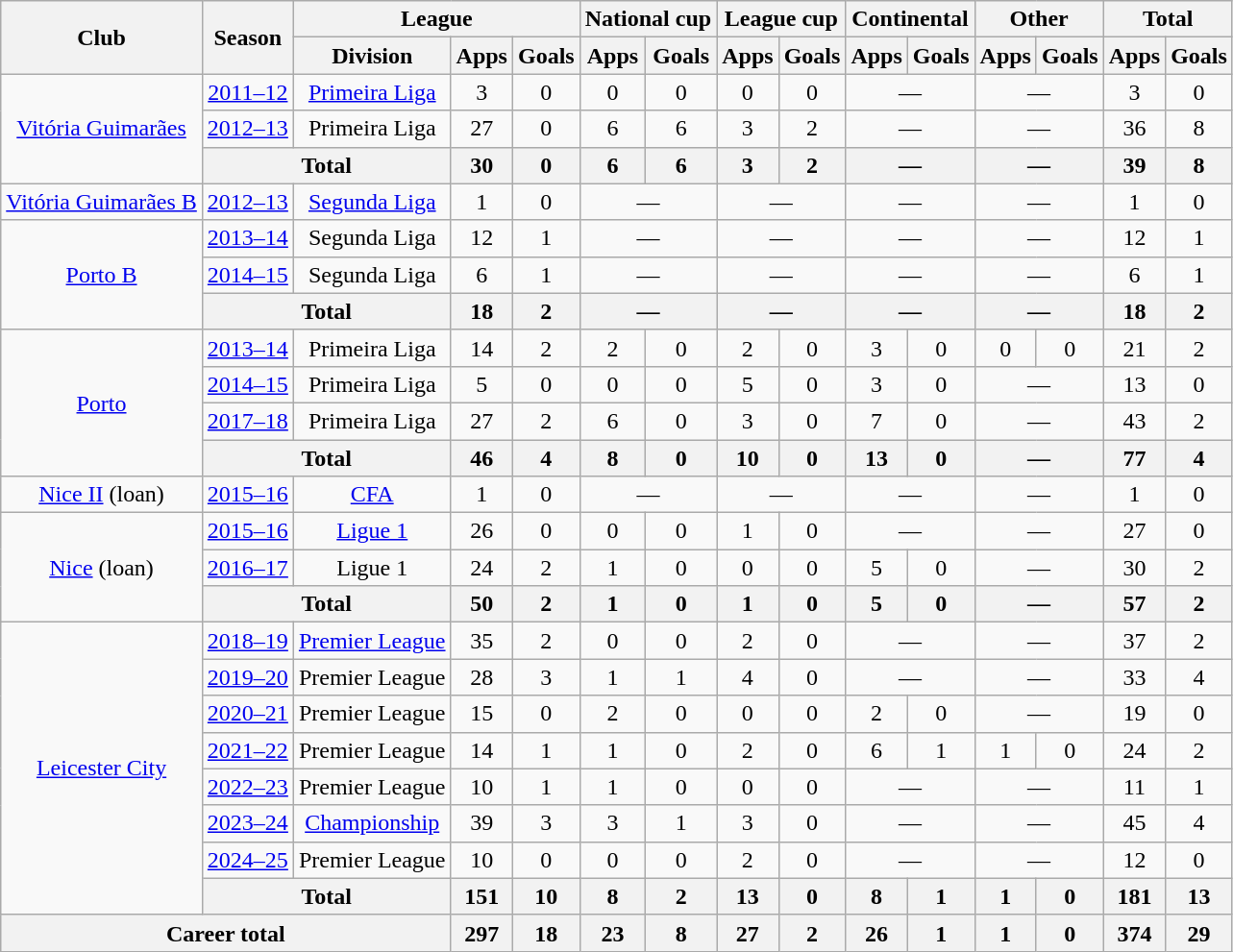<table class="wikitable" style="text-align:center">
<tr>
<th rowspan="2">Club</th>
<th rowspan="2">Season</th>
<th colspan="3">League</th>
<th colspan="2">National cup</th>
<th colspan="2">League cup</th>
<th colspan="2">Continental</th>
<th colspan="2">Other</th>
<th colspan="2">Total</th>
</tr>
<tr>
<th>Division</th>
<th>Apps</th>
<th>Goals</th>
<th>Apps</th>
<th>Goals</th>
<th>Apps</th>
<th>Goals</th>
<th>Apps</th>
<th>Goals</th>
<th>Apps</th>
<th>Goals</th>
<th>Apps</th>
<th>Goals</th>
</tr>
<tr>
<td rowspan="3"><a href='#'>Vitória Guimarães</a></td>
<td><a href='#'>2011–12</a></td>
<td><a href='#'>Primeira Liga</a></td>
<td>3</td>
<td>0</td>
<td>0</td>
<td>0</td>
<td>0</td>
<td>0</td>
<td colspan="2">—</td>
<td colspan="2">—</td>
<td>3</td>
<td>0</td>
</tr>
<tr>
<td><a href='#'>2012–13</a></td>
<td>Primeira Liga</td>
<td>27</td>
<td>0</td>
<td>6</td>
<td>6</td>
<td>3</td>
<td>2</td>
<td colspan="2">—</td>
<td colspan="2">—</td>
<td>36</td>
<td>8</td>
</tr>
<tr>
<th colspan="2">Total</th>
<th>30</th>
<th>0</th>
<th>6</th>
<th>6</th>
<th>3</th>
<th>2</th>
<th colspan="2">—</th>
<th colspan="2">—</th>
<th>39</th>
<th>8</th>
</tr>
<tr>
<td><a href='#'>Vitória Guimarães B</a></td>
<td><a href='#'>2012–13</a></td>
<td><a href='#'>Segunda Liga</a></td>
<td>1</td>
<td>0</td>
<td colspan="2">—</td>
<td colspan="2">—</td>
<td colspan="2">—</td>
<td colspan="2">—</td>
<td>1</td>
<td>0</td>
</tr>
<tr>
<td rowspan="3"><a href='#'>Porto B</a></td>
<td><a href='#'>2013–14</a></td>
<td>Segunda Liga</td>
<td>12</td>
<td>1</td>
<td colspan="2">—</td>
<td colspan="2">—</td>
<td colspan="2">—</td>
<td colspan="2">—</td>
<td>12</td>
<td>1</td>
</tr>
<tr>
<td><a href='#'>2014–15</a></td>
<td>Segunda Liga</td>
<td>6</td>
<td>1</td>
<td colspan="2">—</td>
<td colspan="2">—</td>
<td colspan="2">—</td>
<td colspan="2">—</td>
<td>6</td>
<td>1</td>
</tr>
<tr>
<th colspan="2">Total</th>
<th>18</th>
<th>2</th>
<th colspan="2">—</th>
<th colspan="2">—</th>
<th colspan="2">—</th>
<th colspan="2">—</th>
<th>18</th>
<th>2</th>
</tr>
<tr>
<td rowspan="4"><a href='#'>Porto</a></td>
<td><a href='#'>2013–14</a></td>
<td>Primeira Liga</td>
<td>14</td>
<td>2</td>
<td>2</td>
<td>0</td>
<td>2</td>
<td>0</td>
<td>3</td>
<td>0</td>
<td>0</td>
<td>0</td>
<td>21</td>
<td>2</td>
</tr>
<tr>
<td><a href='#'>2014–15</a></td>
<td>Primeira Liga</td>
<td>5</td>
<td>0</td>
<td>0</td>
<td>0</td>
<td>5</td>
<td>0</td>
<td>3</td>
<td>0</td>
<td colspan="2">—</td>
<td>13</td>
<td>0</td>
</tr>
<tr>
<td><a href='#'>2017–18</a></td>
<td>Primeira Liga</td>
<td>27</td>
<td>2</td>
<td>6</td>
<td>0</td>
<td>3</td>
<td>0</td>
<td>7</td>
<td>0</td>
<td colspan="2">—</td>
<td>43</td>
<td>2</td>
</tr>
<tr>
<th colspan="2">Total</th>
<th>46</th>
<th>4</th>
<th>8</th>
<th>0</th>
<th>10</th>
<th>0</th>
<th>13</th>
<th>0</th>
<th colspan="2">—</th>
<th>77</th>
<th>4</th>
</tr>
<tr>
<td><a href='#'>Nice II</a> (loan)</td>
<td><a href='#'>2015–16</a></td>
<td><a href='#'>CFA</a></td>
<td>1</td>
<td>0</td>
<td colspan="2">—</td>
<td colspan="2">—</td>
<td colspan="2">—</td>
<td colspan="2">—</td>
<td>1</td>
<td>0</td>
</tr>
<tr>
<td rowspan="3"><a href='#'>Nice</a> (loan)</td>
<td><a href='#'>2015–16</a></td>
<td><a href='#'>Ligue 1</a></td>
<td>26</td>
<td>0</td>
<td>0</td>
<td>0</td>
<td>1</td>
<td>0</td>
<td colspan="2">—</td>
<td colspan="2">—</td>
<td>27</td>
<td>0</td>
</tr>
<tr>
<td><a href='#'>2016–17</a></td>
<td>Ligue 1</td>
<td>24</td>
<td>2</td>
<td>1</td>
<td>0</td>
<td>0</td>
<td>0</td>
<td>5</td>
<td>0</td>
<td colspan="2">—</td>
<td>30</td>
<td>2</td>
</tr>
<tr>
<th colspan="2">Total</th>
<th>50</th>
<th>2</th>
<th>1</th>
<th>0</th>
<th>1</th>
<th>0</th>
<th>5</th>
<th>0</th>
<th colspan="2">—</th>
<th>57</th>
<th>2</th>
</tr>
<tr>
<td rowspan="8"><a href='#'>Leicester City</a></td>
<td><a href='#'>2018–19</a></td>
<td><a href='#'>Premier League</a></td>
<td>35</td>
<td>2</td>
<td>0</td>
<td>0</td>
<td>2</td>
<td>0</td>
<td colspan="2">—</td>
<td colspan="2">—</td>
<td>37</td>
<td>2</td>
</tr>
<tr>
<td><a href='#'>2019–20</a></td>
<td>Premier League</td>
<td>28</td>
<td>3</td>
<td>1</td>
<td>1</td>
<td>4</td>
<td>0</td>
<td colspan="2">—</td>
<td colspan="2">—</td>
<td>33</td>
<td>4</td>
</tr>
<tr>
<td><a href='#'>2020–21</a></td>
<td>Premier League</td>
<td>15</td>
<td>0</td>
<td>2</td>
<td>0</td>
<td>0</td>
<td>0</td>
<td>2</td>
<td>0</td>
<td colspan="2">—</td>
<td>19</td>
<td>0</td>
</tr>
<tr>
<td><a href='#'>2021–22</a></td>
<td>Premier League</td>
<td>14</td>
<td>1</td>
<td>1</td>
<td>0</td>
<td>2</td>
<td>0</td>
<td>6</td>
<td>1</td>
<td>1</td>
<td>0</td>
<td>24</td>
<td>2</td>
</tr>
<tr>
<td><a href='#'>2022–23</a></td>
<td>Premier League</td>
<td>10</td>
<td>1</td>
<td>1</td>
<td>0</td>
<td>0</td>
<td>0</td>
<td colspan="2">—</td>
<td colspan="2">—</td>
<td>11</td>
<td>1</td>
</tr>
<tr>
<td><a href='#'>2023–24</a></td>
<td><a href='#'>Championship</a></td>
<td>39</td>
<td>3</td>
<td>3</td>
<td>1</td>
<td>3</td>
<td>0</td>
<td colspan="2">—</td>
<td colspan="2">—</td>
<td>45</td>
<td>4</td>
</tr>
<tr>
<td><a href='#'>2024–25</a></td>
<td>Premier League</td>
<td>10</td>
<td>0</td>
<td>0</td>
<td>0</td>
<td>2</td>
<td>0</td>
<td colspan="2">—</td>
<td colspan="2">—</td>
<td>12</td>
<td>0</td>
</tr>
<tr>
<th colspan="2">Total</th>
<th>151</th>
<th>10</th>
<th>8</th>
<th>2</th>
<th>13</th>
<th>0</th>
<th>8</th>
<th>1</th>
<th>1</th>
<th>0</th>
<th>181</th>
<th>13</th>
</tr>
<tr>
<th colspan="3">Career total</th>
<th>297</th>
<th>18</th>
<th>23</th>
<th>8</th>
<th>27</th>
<th>2</th>
<th>26</th>
<th>1</th>
<th>1</th>
<th>0</th>
<th>374</th>
<th>29</th>
</tr>
</table>
